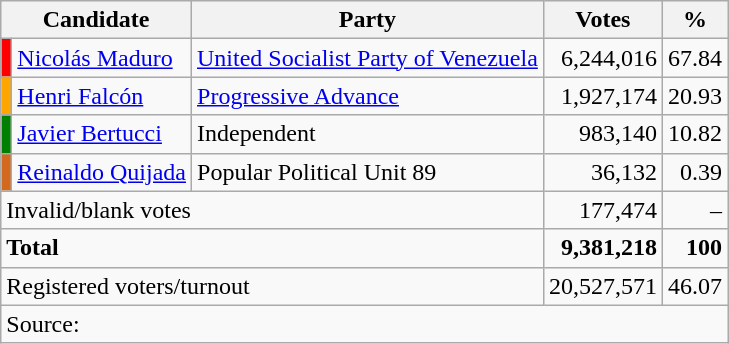<table class="wikitable" style="text-align:right">
<tr>
<th colspan="2">Candidate</th>
<th>Party</th>
<th>Votes</th>
<th>%</th>
</tr>
<tr>
<td style=background:red></td>
<td align=left><a href='#'>Nicolás Maduro</a></td>
<td align=left><a href='#'>United Socialist Party of Venezuela</a></td>
<td>6,244,016</td>
<td>67.84</td>
</tr>
<tr>
<td style=background:orange></td>
<td align=left><a href='#'>Henri Falcón</a></td>
<td align=left><a href='#'>Progressive Advance</a></td>
<td>1,927,174</td>
<td>20.93</td>
</tr>
<tr>
<td style=background:green></td>
<td align=left><a href='#'>Javier Bertucci</a></td>
<td align=left>Independent</td>
<td>983,140</td>
<td>10.82</td>
</tr>
<tr>
<td style=background:#D2691E></td>
<td align=left><a href='#'>Reinaldo Quijada</a></td>
<td align=left>Popular Political Unit 89</td>
<td>36,132</td>
<td>0.39</td>
</tr>
<tr>
<td colspan="3" style="text-align:left;">Invalid/blank votes</td>
<td>177,474</td>
<td>–</td>
</tr>
<tr>
<td colspan="3" style="text-align:left;"><strong>Total</strong></td>
<td><strong>9,381,218</strong></td>
<td><strong>100</strong></td>
</tr>
<tr>
<td colspan="3" style="text-align:left;">Registered voters/turnout</td>
<td>20,527,571</td>
<td>46.07</td>
</tr>
<tr>
<td colspan="5" style="text-align:left;">Source: </td>
</tr>
</table>
